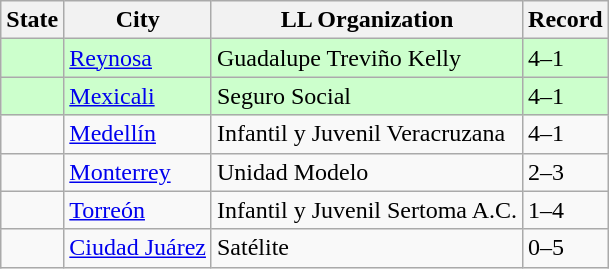<table class="wikitable">
<tr>
<th>State</th>
<th>City</th>
<th>LL Organization</th>
<th>Record</th>
</tr>
<tr bgcolor="ccffcc">
<td><strong></strong></td>
<td><a href='#'>Reynosa</a></td>
<td>Guadalupe Treviño Kelly</td>
<td>4–1</td>
</tr>
<tr bgcolor="ccffcc">
<td><strong></strong></td>
<td><a href='#'>Mexicali</a></td>
<td>Seguro Social</td>
<td>4–1</td>
</tr>
<tr>
<td><strong></strong></td>
<td><a href='#'>Medellín</a></td>
<td>Infantil y Juvenil Veracruzana</td>
<td>4–1</td>
</tr>
<tr>
<td><strong></strong></td>
<td><a href='#'>Monterrey</a></td>
<td>Unidad Modelo</td>
<td>2–3</td>
</tr>
<tr>
<td><strong></strong></td>
<td><a href='#'>Torreón</a></td>
<td>Infantil y Juvenil Sertoma A.C.</td>
<td>1–4</td>
</tr>
<tr>
<td><strong></strong></td>
<td><a href='#'>Ciudad Juárez</a></td>
<td>Satélite</td>
<td>0–5</td>
</tr>
</table>
